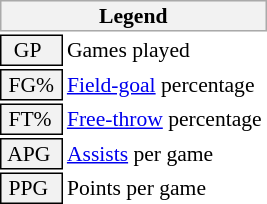<table class="toccolours" style="font-size: 90%; white-space: nowrap;">
<tr>
<th colspan="6" style="background:#f2f2f2; border:1px solid #aaa;">Legend</th>
</tr>
<tr>
<td style="background:#f2f2f2; border:1px solid black;">  GP</td>
<td>Games played</td>
</tr>
<tr>
<td style="background:#f2f2f2; border:1px solid black;"> FG% </td>
<td style="padding-right: 8px"><a href='#'>Field-goal</a> percentage</td>
</tr>
<tr>
<td style="background:#f2f2f2; border:1px solid black;"> FT% </td>
<td><a href='#'>Free-throw</a> percentage</td>
</tr>
<tr>
<td style="background:#f2f2f2; border:1px solid black;"> APG </td>
<td><a href='#'>Assists</a> per game</td>
</tr>
<tr>
<td style="background:#f2f2f2; border:1px solid black;"> PPG </td>
<td>Points per game</td>
</tr>
<tr>
</tr>
</table>
